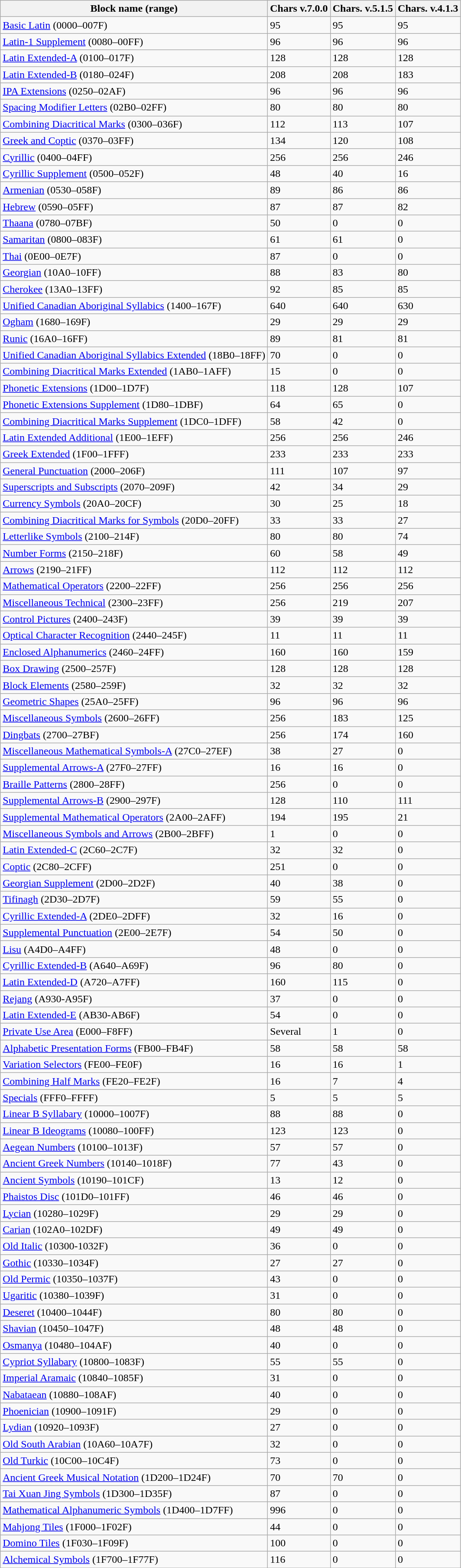<table class="wikitable" style="text-align: left; vertical-align: middle;">
<tr>
<th>Block name (range)</th>
<th>Chars v.7.0.0</th>
<th>Chars. v.5.1.5</th>
<th>Chars. v.4.1.3</th>
</tr>
<tr>
<td><a href='#'>Basic Latin</a> (0000–007F)</td>
<td>95</td>
<td>95</td>
<td>95</td>
</tr>
<tr>
<td><a href='#'>Latin-1 Supplement</a> (0080–00FF)</td>
<td>96</td>
<td>96</td>
<td>96</td>
</tr>
<tr>
<td><a href='#'>Latin Extended-A</a> (0100–017F)</td>
<td>128</td>
<td>128</td>
<td>128</td>
</tr>
<tr>
<td><a href='#'>Latin Extended-B</a> (0180–024F)</td>
<td>208</td>
<td>208</td>
<td>183</td>
</tr>
<tr>
<td><a href='#'>IPA Extensions</a> (0250–02AF)</td>
<td>96</td>
<td>96</td>
<td>96</td>
</tr>
<tr>
<td><a href='#'>Spacing Modifier Letters</a> (02B0–02FF)</td>
<td>80</td>
<td>80</td>
<td>80</td>
</tr>
<tr>
<td><a href='#'>Combining Diacritical Marks</a> (0300–036F)</td>
<td>112</td>
<td>113</td>
<td>107</td>
</tr>
<tr>
<td><a href='#'>Greek and Coptic</a> (0370–03FF)</td>
<td>134</td>
<td>120</td>
<td>108</td>
</tr>
<tr>
<td><a href='#'>Cyrillic</a> (0400–04FF)</td>
<td>256</td>
<td>256</td>
<td>246</td>
</tr>
<tr>
<td><a href='#'>Cyrillic Supplement</a> (0500–052F)</td>
<td>48</td>
<td>40</td>
<td>16</td>
</tr>
<tr>
<td><a href='#'>Armenian</a> (0530–058F)</td>
<td>89</td>
<td>86</td>
<td>86</td>
</tr>
<tr>
<td><a href='#'>Hebrew</a> (0590–05FF)</td>
<td>87</td>
<td>87</td>
<td>82</td>
</tr>
<tr>
<td><a href='#'>Thaana</a> (0780–07BF)</td>
<td>50</td>
<td>0</td>
<td>0</td>
</tr>
<tr>
<td><a href='#'>Samaritan</a> (0800–083F)</td>
<td>61</td>
<td>61</td>
<td>0</td>
</tr>
<tr>
<td><a href='#'>Thai</a> (0E00–0E7F)</td>
<td>87</td>
<td>0</td>
<td>0</td>
</tr>
<tr>
<td><a href='#'>Georgian</a> (10A0–10FF)</td>
<td>88</td>
<td>83</td>
<td>80</td>
</tr>
<tr>
<td><a href='#'>Cherokee</a> (13A0–13FF)</td>
<td>92</td>
<td>85</td>
<td>85</td>
</tr>
<tr>
<td><a href='#'>Unified Canadian Aboriginal Syllabics</a> (1400–167F)</td>
<td>640</td>
<td>640</td>
<td>630</td>
</tr>
<tr>
<td><a href='#'>Ogham</a> (1680–169F)</td>
<td>29</td>
<td>29</td>
<td>29</td>
</tr>
<tr>
<td><a href='#'>Runic</a> (16A0–16FF)</td>
<td>89</td>
<td>81</td>
<td>81</td>
</tr>
<tr>
<td><a href='#'>Unified Canadian Aboriginal Syllabics Extended</a> (18B0–18FF)</td>
<td>70</td>
<td>0</td>
<td>0</td>
</tr>
<tr>
<td><a href='#'>Combining Diacritical Marks Extended</a> (1AB0–1AFF)</td>
<td>15</td>
<td>0</td>
<td>0</td>
</tr>
<tr>
<td><a href='#'>Phonetic Extensions</a> (1D00–1D7F)</td>
<td>118</td>
<td>128</td>
<td>107</td>
</tr>
<tr>
<td><a href='#'>Phonetic Extensions Supplement</a> (1D80–1DBF)</td>
<td>64</td>
<td>65</td>
<td>0</td>
</tr>
<tr>
<td><a href='#'>Combining Diacritical Marks Supplement</a> (1DC0–1DFF)</td>
<td>58</td>
<td>42</td>
<td>0</td>
</tr>
<tr>
<td><a href='#'>Latin Extended Additional</a> (1E00–1EFF)</td>
<td>256</td>
<td>256</td>
<td>246</td>
</tr>
<tr>
<td><a href='#'>Greek Extended</a> (1F00–1FFF)</td>
<td>233</td>
<td>233</td>
<td>233</td>
</tr>
<tr>
<td><a href='#'>General Punctuation</a> (2000–206F)</td>
<td>111</td>
<td>107</td>
<td>97</td>
</tr>
<tr>
<td><a href='#'>Superscripts and Subscripts</a> (2070–209F)</td>
<td>42</td>
<td>34</td>
<td>29</td>
</tr>
<tr>
<td><a href='#'>Currency Symbols</a> (20A0–20CF)</td>
<td>30</td>
<td>25</td>
<td>18</td>
</tr>
<tr>
<td><a href='#'>Combining Diacritical Marks for Symbols</a> (20D0–20FF)</td>
<td>33</td>
<td>33</td>
<td>27</td>
</tr>
<tr>
<td><a href='#'>Letterlike Symbols</a> (2100–214F)</td>
<td>80</td>
<td>80</td>
<td>74</td>
</tr>
<tr>
<td><a href='#'>Number Forms</a> (2150–218F)</td>
<td>60</td>
<td>58</td>
<td>49</td>
</tr>
<tr>
<td><a href='#'>Arrows</a> (2190–21FF)</td>
<td>112</td>
<td>112</td>
<td>112</td>
</tr>
<tr>
<td><a href='#'>Mathematical Operators</a> (2200–22FF)</td>
<td>256</td>
<td>256</td>
<td>256</td>
</tr>
<tr>
<td><a href='#'>Miscellaneous Technical</a> (2300–23FF)</td>
<td>256</td>
<td>219</td>
<td>207</td>
</tr>
<tr>
<td><a href='#'>Control Pictures</a> (2400–243F)</td>
<td>39</td>
<td>39</td>
<td>39</td>
</tr>
<tr>
<td><a href='#'>Optical Character Recognition</a> (2440–245F)</td>
<td>11</td>
<td>11</td>
<td>11</td>
</tr>
<tr>
<td><a href='#'>Enclosed Alphanumerics</a> (2460–24FF)</td>
<td>160</td>
<td>160</td>
<td>159</td>
</tr>
<tr>
<td><a href='#'>Box Drawing</a> (2500–257F)</td>
<td>128</td>
<td>128</td>
<td>128</td>
</tr>
<tr>
<td><a href='#'>Block Elements</a> (2580–259F)</td>
<td>32</td>
<td>32</td>
<td>32</td>
</tr>
<tr>
<td><a href='#'>Geometric Shapes</a> (25A0–25FF)</td>
<td>96</td>
<td>96</td>
<td>96</td>
</tr>
<tr>
<td><a href='#'>Miscellaneous Symbols</a> (2600–26FF)</td>
<td>256</td>
<td>183</td>
<td>125</td>
</tr>
<tr>
<td><a href='#'>Dingbats</a> (2700–27BF)</td>
<td>256</td>
<td>174</td>
<td>160</td>
</tr>
<tr>
<td><a href='#'>Miscellaneous Mathematical Symbols-A</a> (27C0–27EF)</td>
<td>38</td>
<td>27</td>
<td>0</td>
</tr>
<tr>
<td><a href='#'>Supplemental Arrows-A</a> (27F0–27FF)</td>
<td>16</td>
<td>16</td>
<td>0</td>
</tr>
<tr>
<td><a href='#'>Braille Patterns</a> (2800–28FF)</td>
<td>256</td>
<td>0</td>
<td>0</td>
</tr>
<tr>
<td><a href='#'>Supplemental Arrows-B</a> (2900–297F)</td>
<td>128</td>
<td>110</td>
<td>111</td>
</tr>
<tr>
<td><a href='#'>Supplemental Mathematical Operators</a> (2A00–2AFF)</td>
<td>194</td>
<td>195</td>
<td>21</td>
</tr>
<tr>
<td><a href='#'>Miscellaneous Symbols and Arrows</a> (2B00–2BFF)</td>
<td>1</td>
<td>0</td>
<td>0</td>
</tr>
<tr>
<td><a href='#'>Latin Extended-C</a> (2C60–2C7F)</td>
<td>32</td>
<td>32</td>
<td>0</td>
</tr>
<tr>
<td><a href='#'>Coptic</a> (2C80–2CFF)</td>
<td>251</td>
<td>0</td>
<td>0</td>
</tr>
<tr>
<td><a href='#'>Georgian Supplement</a> (2D00–2D2F)</td>
<td>40</td>
<td>38</td>
<td>0</td>
</tr>
<tr>
<td><a href='#'>Tifinagh</a> (2D30–2D7F)</td>
<td>59</td>
<td>55</td>
<td>0</td>
</tr>
<tr>
<td><a href='#'>Cyrillic Extended-A</a> (2DE0–2DFF)</td>
<td>32</td>
<td>16</td>
<td>0</td>
</tr>
<tr>
<td><a href='#'>Supplemental Punctuation</a> (2E00–2E7F)</td>
<td>54</td>
<td>50</td>
<td>0</td>
</tr>
<tr>
<td><a href='#'>Lisu</a> (A4D0–A4FF)</td>
<td>48</td>
<td>0</td>
<td>0</td>
</tr>
<tr>
<td><a href='#'>Cyrillic Extended-B</a> (A640–A69F)</td>
<td>96</td>
<td>80</td>
<td>0</td>
</tr>
<tr>
<td><a href='#'>Latin Extended-D</a> (A720–A7FF)</td>
<td>160</td>
<td>115</td>
<td>0</td>
</tr>
<tr>
<td><a href='#'>Rejang</a> (A930-A95F)</td>
<td>37</td>
<td>0</td>
<td>0</td>
</tr>
<tr>
<td><a href='#'>Latin Extended-E</a> (AB30-AB6F)</td>
<td>54</td>
<td>0</td>
<td>0</td>
</tr>
<tr>
<td><a href='#'>Private Use Area</a> (E000–F8FF)</td>
<td>Several</td>
<td>1</td>
<td>0</td>
</tr>
<tr>
<td><a href='#'>Alphabetic Presentation Forms</a> (FB00–FB4F)</td>
<td>58</td>
<td>58</td>
<td>58</td>
</tr>
<tr>
<td><a href='#'>Variation Selectors</a> (FE00–FE0F)</td>
<td>16</td>
<td>16</td>
<td>1</td>
</tr>
<tr>
<td><a href='#'>Combining Half Marks</a> (FE20–FE2F)</td>
<td>16</td>
<td>7</td>
<td>4</td>
</tr>
<tr>
<td><a href='#'>Specials</a> (FFF0–FFFF)</td>
<td>5</td>
<td>5</td>
<td>5</td>
</tr>
<tr>
<td><a href='#'>Linear B Syllabary</a> (10000–1007F)</td>
<td>88</td>
<td>88</td>
<td>0</td>
</tr>
<tr>
<td><a href='#'>Linear B Ideograms</a> (10080–100FF)</td>
<td>123</td>
<td>123</td>
<td>0</td>
</tr>
<tr>
<td><a href='#'>Aegean Numbers</a> (10100–1013F)</td>
<td>57</td>
<td>57</td>
<td>0</td>
</tr>
<tr>
<td><a href='#'>Ancient Greek Numbers</a> (10140–1018F)</td>
<td>77</td>
<td>43</td>
<td>0</td>
</tr>
<tr>
<td><a href='#'>Ancient Symbols</a> (10190–101CF)</td>
<td>13</td>
<td>12</td>
<td>0</td>
</tr>
<tr>
<td><a href='#'>Phaistos Disc</a> (101D0–101FF)</td>
<td>46</td>
<td>46</td>
<td>0</td>
</tr>
<tr>
<td><a href='#'>Lycian</a> (10280–1029F)</td>
<td>29</td>
<td>29</td>
<td>0</td>
</tr>
<tr>
<td><a href='#'>Carian</a> (102A0–102DF)</td>
<td>49</td>
<td>49</td>
<td>0</td>
</tr>
<tr>
<td><a href='#'>Old Italic</a> (10300-1032F)</td>
<td>36</td>
<td>0</td>
<td>0</td>
</tr>
<tr>
<td><a href='#'>Gothic</a> (10330–1034F)</td>
<td>27</td>
<td>27</td>
<td>0</td>
</tr>
<tr>
<td><a href='#'>Old Permic</a> (10350–1037F)</td>
<td>43</td>
<td>0</td>
<td>0</td>
</tr>
<tr>
<td><a href='#'>Ugaritic</a> (10380–1039F)</td>
<td>31</td>
<td>0</td>
<td>0</td>
</tr>
<tr>
<td><a href='#'>Deseret</a> (10400–1044F)</td>
<td>80</td>
<td>80</td>
<td>0</td>
</tr>
<tr>
<td><a href='#'>Shavian</a> (10450–1047F)</td>
<td>48</td>
<td>48</td>
<td>0</td>
</tr>
<tr>
<td><a href='#'>Osmanya</a> (10480–104AF)</td>
<td>40</td>
<td>0</td>
<td>0</td>
</tr>
<tr>
<td><a href='#'>Cypriot Syllabary</a> (10800–1083F)</td>
<td>55</td>
<td>55</td>
<td>0</td>
</tr>
<tr>
<td><a href='#'>Imperial Aramaic</a> (10840–1085F)</td>
<td>31</td>
<td>0</td>
<td>0</td>
</tr>
<tr>
<td><a href='#'>Nabataean</a> (10880–108AF)</td>
<td>40</td>
<td>0</td>
<td>0</td>
</tr>
<tr>
<td><a href='#'>Phoenician</a> (10900–1091F)</td>
<td>29</td>
<td>0</td>
<td>0</td>
</tr>
<tr>
<td><a href='#'>Lydian</a> (10920–1093F)</td>
<td>27</td>
<td>0</td>
<td>0</td>
</tr>
<tr>
<td><a href='#'>Old South Arabian</a> (10A60–10A7F)</td>
<td>32</td>
<td>0</td>
<td>0</td>
</tr>
<tr>
<td><a href='#'>Old Turkic</a> (10C00–10C4F)</td>
<td>73</td>
<td>0</td>
<td>0</td>
</tr>
<tr>
<td><a href='#'>Ancient Greek Musical Notation</a> (1D200–1D24F)</td>
<td>70</td>
<td>70</td>
<td>0</td>
</tr>
<tr>
<td><a href='#'>Tai Xuan Jing Symbols</a> (1D300–1D35F)</td>
<td>87</td>
<td>0</td>
<td>0</td>
</tr>
<tr>
<td><a href='#'>Mathematical Alphanumeric Symbols</a> (1D400–1D7FF)</td>
<td>996</td>
<td>0</td>
<td>0</td>
</tr>
<tr>
<td><a href='#'>Mahjong Tiles</a> (1F000–1F02F)</td>
<td>44</td>
<td>0</td>
<td>0</td>
</tr>
<tr>
<td><a href='#'>Domino Tiles</a> (1F030–1F09F)</td>
<td>100</td>
<td>0</td>
<td>0</td>
</tr>
<tr>
<td><a href='#'>Alchemical Symbols</a> (1F700–1F77F)</td>
<td>116</td>
<td>0</td>
<td>0</td>
</tr>
<tr>
</tr>
</table>
